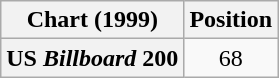<table class="wikitable plainrowheaders" style="text-align:center">
<tr>
<th scope="col">Chart (1999)</th>
<th scope="col">Position</th>
</tr>
<tr>
<th scope="row">US <em>Billboard</em> 200</th>
<td>68</td>
</tr>
</table>
